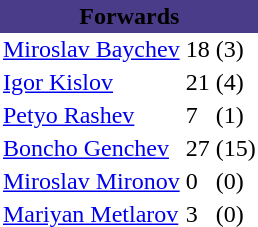<table class="toccolours" border="0" cellpadding="2" cellspacing="0" align="left" style="margin:0.5em;">
<tr>
<th colspan="4" align="center" bgcolor="#4b3c8a"><span>Forwards</span></th>
</tr>
<tr>
<td> <a href='#'>Miroslav Baychev</a></td>
<td>18</td>
<td>(3)</td>
</tr>
<tr>
<td> <a href='#'>Igor Kislov</a></td>
<td>21</td>
<td>(4)</td>
</tr>
<tr>
<td> <a href='#'>Petyo Rashev</a></td>
<td>7</td>
<td>(1)</td>
</tr>
<tr>
<td> <a href='#'>Boncho Genchev</a></td>
<td>27</td>
<td>(15)</td>
</tr>
<tr>
<td> <a href='#'>Miroslav Mironov</a></td>
<td>0</td>
<td>(0)</td>
</tr>
<tr>
<td> <a href='#'>Mariyan Metlarov</a></td>
<td>3</td>
<td>(0)</td>
</tr>
<tr>
</tr>
</table>
